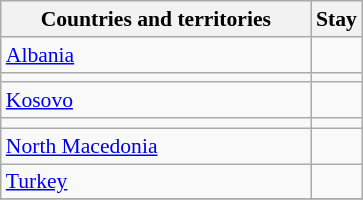<table class="wikitable" style="font-size:90%">
<tr>
<th width="200">Countries and territories</th>
<th>Stay</th>
</tr>
<tr>
<td> <a href='#'>Albania</a></td>
<td></td>
</tr>
<tr>
<td></td>
<td></td>
</tr>
<tr>
<td> <a href='#'>Kosovo</a></td>
<td></td>
</tr>
<tr>
<td></td>
<td></td>
</tr>
<tr>
<td> <a href='#'>North Macedonia</a></td>
<td></td>
</tr>
<tr>
<td> <a href='#'>Turkey</a></td>
<td></td>
</tr>
<tr>
</tr>
</table>
